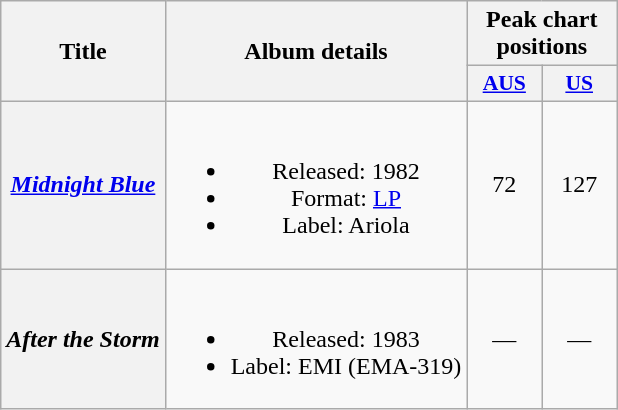<table class="wikitable plainrowheaders" style="text-align:center">
<tr>
<th scope="col" rowspan="2">Title</th>
<th scope="col" rowspan="2">Album details</th>
<th scope="col" colspan="2">Peak chart positions</th>
</tr>
<tr>
<th scope="col" style="width:3em; font-size:90%"><a href='#'>AUS</a><br></th>
<th scope="col" style="width:3em; font-size:90%"><a href='#'>US</a></th>
</tr>
<tr>
<th scope="row"><em><a href='#'>Midnight Blue</a></em></th>
<td><br><ul><li>Released: 1982</li><li>Format: <a href='#'>LP</a></li><li>Label: Ariola</li></ul></td>
<td>72</td>
<td>127</td>
</tr>
<tr>
<th scope="row"><em>After the Storm</em></th>
<td><br><ul><li>Released: 1983</li><li>Label: EMI (EMA-319)</li></ul></td>
<td>—</td>
<td>—</td>
</tr>
</table>
